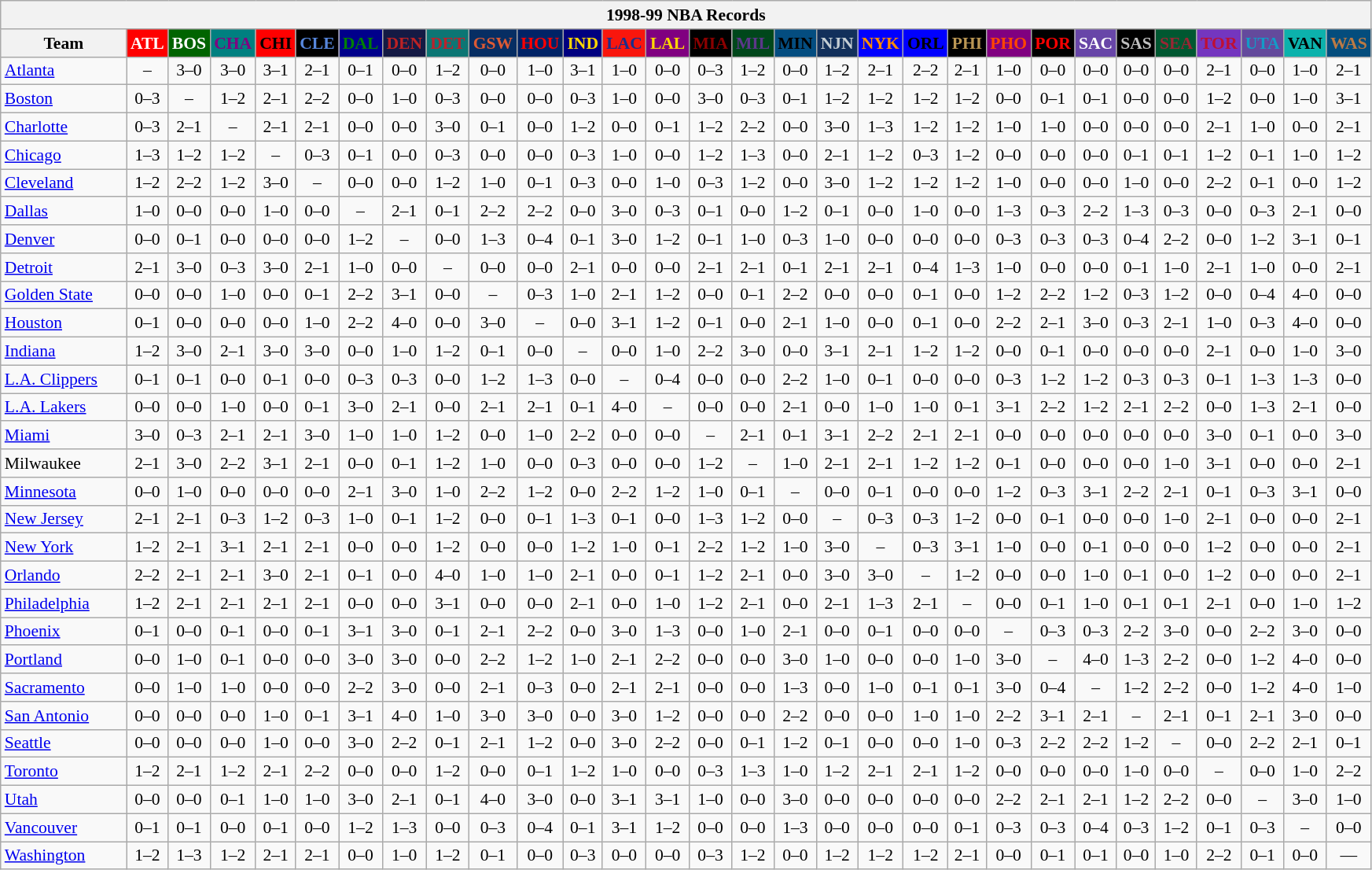<table class="wikitable" style="font-size:90%; text-align:center;">
<tr>
<th colspan=30>1998-99 NBA Records</th>
</tr>
<tr>
<th width=100>Team</th>
<th style="background:#FF0000;color:#FFFFFF;width=35">ATL</th>
<th style="background:#006400;color:#FFFFFF;width=35">BOS</th>
<th style="background:#008080;color:#800080;width=35">CHA</th>
<th style="background:#FF0000;color:#000000;width=35">CHI</th>
<th style="background:#000000;color:#5787DC;width=35">CLE</th>
<th style="background:#00008B;color:#008000;width=35">DAL</th>
<th style="background:#141A44;color:#BC2224;width=35">DEN</th>
<th style="background:#0C7674;color:#BB222C;width=35">DET</th>
<th style="background:#072E63;color:#DC5A34;width=35">GSW</th>
<th style="background:#002366;color:#FF0000;width=35">HOU</th>
<th style="background:#000080;color:#FFD700;width=35">IND</th>
<th style="background:#F9160D;color:#1A2E8B;width=35">LAC</th>
<th style="background:#800080;color:#FFD700;width=35">LAL</th>
<th style="background:#000000;color:#8B0000;width=35">MIA</th>
<th style="background:#00471B;color:#5C378A;width=35">MIL</th>
<th style="background:#044D80;color:#000000;width=35">MIN</th>
<th style="background:#12305B;color:#C4CED4;width=35">NJN</th>
<th style="background:#0000FF;color:#FF8C00;width=35">NYK</th>
<th style="background:#0000FF;color:#000000;width=35">ORL</th>
<th style="background:#000000;color:#BB9754;width=35">PHI</th>
<th style="background:#800080;color:#FF4500;width=35">PHO</th>
<th style="background:#000000;color:#FF0000;width=35">POR</th>
<th style="background:#6846A8;color:#FFFFFF;width=35">SAC</th>
<th style="background:#000000;color:#C0C0C0;width=35">SAS</th>
<th style="background:#005831;color:#992634;width=35">SEA</th>
<th style="background:#7436BF;color:#BE0F34;width=35">TOR</th>
<th style="background:#644A9C;color:#149BC7;width=35">UTA</th>
<th style="background:#0CB2AC;color:#000000;width=35">VAN</th>
<th style="background:#044D7D;color:#BC7A44;width=35">WAS</th>
</tr>
<tr>
<td style="text-align:left;"><a href='#'>Atlanta</a></td>
<td>–</td>
<td>3–0</td>
<td>3–0</td>
<td>3–1</td>
<td>2–1</td>
<td>0–1</td>
<td>0–0</td>
<td>1–2</td>
<td>0–0</td>
<td>1–0</td>
<td>3–1</td>
<td>1–0</td>
<td>0–0</td>
<td>0–3</td>
<td>1–2</td>
<td>0–0</td>
<td>1–2</td>
<td>2–1</td>
<td>2–2</td>
<td>2–1</td>
<td>1–0</td>
<td>0–0</td>
<td>0–0</td>
<td>0–0</td>
<td>0–0</td>
<td>2–1</td>
<td>0–0</td>
<td>1–0</td>
<td>2–1</td>
</tr>
<tr>
<td style="text-align:left;"><a href='#'>Boston</a></td>
<td>0–3</td>
<td>–</td>
<td>1–2</td>
<td>2–1</td>
<td>2–2</td>
<td>0–0</td>
<td>1–0</td>
<td>0–3</td>
<td>0–0</td>
<td>0–0</td>
<td>0–3</td>
<td>1–0</td>
<td>0–0</td>
<td>3–0</td>
<td>0–3</td>
<td>0–1</td>
<td>1–2</td>
<td>1–2</td>
<td>1–2</td>
<td>1–2</td>
<td>0–0</td>
<td>0–1</td>
<td>0–1</td>
<td>0–0</td>
<td>0–0</td>
<td>1–2</td>
<td>0–0</td>
<td>1–0</td>
<td>3–1</td>
</tr>
<tr>
<td style="text-align:left;"><a href='#'>Charlotte</a></td>
<td>0–3</td>
<td>2–1</td>
<td>–</td>
<td>2–1</td>
<td>2–1</td>
<td>0–0</td>
<td>0–0</td>
<td>3–0</td>
<td>0–1</td>
<td>0–0</td>
<td>1–2</td>
<td>0–0</td>
<td>0–1</td>
<td>1–2</td>
<td>2–2</td>
<td>0–0</td>
<td>3–0</td>
<td>1–3</td>
<td>1–2</td>
<td>1–2</td>
<td>1–0</td>
<td>1–0</td>
<td>0–0</td>
<td>0–0</td>
<td>0–0</td>
<td>2–1</td>
<td>1–0</td>
<td>0–0</td>
<td>2–1</td>
</tr>
<tr>
<td style="text-align:left;"><a href='#'>Chicago</a></td>
<td>1–3</td>
<td>1–2</td>
<td>1–2</td>
<td>–</td>
<td>0–3</td>
<td>0–1</td>
<td>0–0</td>
<td>0–3</td>
<td>0–0</td>
<td>0–0</td>
<td>0–3</td>
<td>1–0</td>
<td>0–0</td>
<td>1–2</td>
<td>1–3</td>
<td>0–0</td>
<td>2–1</td>
<td>1–2</td>
<td>0–3</td>
<td>1–2</td>
<td>0–0</td>
<td>0–0</td>
<td>0–0</td>
<td>0–1</td>
<td>0–1</td>
<td>1–2</td>
<td>0–1</td>
<td>1–0</td>
<td>1–2</td>
</tr>
<tr>
<td style="text-align:left;"><a href='#'>Cleveland</a></td>
<td>1–2</td>
<td>2–2</td>
<td>1–2</td>
<td>3–0</td>
<td>–</td>
<td>0–0</td>
<td>0–0</td>
<td>1–2</td>
<td>1–0</td>
<td>0–1</td>
<td>0–3</td>
<td>0–0</td>
<td>1–0</td>
<td>0–3</td>
<td>1–2</td>
<td>0–0</td>
<td>3–0</td>
<td>1–2</td>
<td>1–2</td>
<td>1–2</td>
<td>1–0</td>
<td>0–0</td>
<td>0–0</td>
<td>1–0</td>
<td>0–0</td>
<td>2–2</td>
<td>0–1</td>
<td>0–0</td>
<td>1–2</td>
</tr>
<tr>
<td style="text-align:left;"><a href='#'>Dallas</a></td>
<td>1–0</td>
<td>0–0</td>
<td>0–0</td>
<td>1–0</td>
<td>0–0</td>
<td>–</td>
<td>2–1</td>
<td>0–1</td>
<td>2–2</td>
<td>2–2</td>
<td>0–0</td>
<td>3–0</td>
<td>0–3</td>
<td>0–1</td>
<td>0–0</td>
<td>1–2</td>
<td>0–1</td>
<td>0–0</td>
<td>1–0</td>
<td>0–0</td>
<td>1–3</td>
<td>0–3</td>
<td>2–2</td>
<td>1–3</td>
<td>0–3</td>
<td>0–0</td>
<td>0–3</td>
<td>2–1</td>
<td>0–0</td>
</tr>
<tr>
<td style="text-align:left;"><a href='#'>Denver</a></td>
<td>0–0</td>
<td>0–1</td>
<td>0–0</td>
<td>0–0</td>
<td>0–0</td>
<td>1–2</td>
<td>–</td>
<td>0–0</td>
<td>1–3</td>
<td>0–4</td>
<td>0–1</td>
<td>3–0</td>
<td>1–2</td>
<td>0–1</td>
<td>1–0</td>
<td>0–3</td>
<td>1–0</td>
<td>0–0</td>
<td>0–0</td>
<td>0–0</td>
<td>0–3</td>
<td>0–3</td>
<td>0–3</td>
<td>0–4</td>
<td>2–2</td>
<td>0–0</td>
<td>1–2</td>
<td>3–1</td>
<td>0–1</td>
</tr>
<tr>
<td style="text-align:left;"><a href='#'>Detroit</a></td>
<td>2–1</td>
<td>3–0</td>
<td>0–3</td>
<td>3–0</td>
<td>2–1</td>
<td>1–0</td>
<td>0–0</td>
<td>–</td>
<td>0–0</td>
<td>0–0</td>
<td>2–1</td>
<td>0–0</td>
<td>0–0</td>
<td>2–1</td>
<td>2–1</td>
<td>0–1</td>
<td>2–1</td>
<td>2–1</td>
<td>0–4</td>
<td>1–3</td>
<td>1–0</td>
<td>0–0</td>
<td>0–0</td>
<td>0–1</td>
<td>1–0</td>
<td>2–1</td>
<td>1–0</td>
<td>0–0</td>
<td>2–1</td>
</tr>
<tr>
<td style="text-align:left;"><a href='#'>Golden State</a></td>
<td>0–0</td>
<td>0–0</td>
<td>1–0</td>
<td>0–0</td>
<td>0–1</td>
<td>2–2</td>
<td>3–1</td>
<td>0–0</td>
<td>–</td>
<td>0–3</td>
<td>1–0</td>
<td>2–1</td>
<td>1–2</td>
<td>0–0</td>
<td>0–1</td>
<td>2–2</td>
<td>0–0</td>
<td>0–0</td>
<td>0–1</td>
<td>0–0</td>
<td>1–2</td>
<td>2–2</td>
<td>1–2</td>
<td>0–3</td>
<td>1–2</td>
<td>0–0</td>
<td>0–4</td>
<td>4–0</td>
<td>0–0</td>
</tr>
<tr>
<td style="text-align:left;"><a href='#'>Houston</a></td>
<td>0–1</td>
<td>0–0</td>
<td>0–0</td>
<td>0–0</td>
<td>1–0</td>
<td>2–2</td>
<td>4–0</td>
<td>0–0</td>
<td>3–0</td>
<td>–</td>
<td>0–0</td>
<td>3–1</td>
<td>1–2</td>
<td>0–1</td>
<td>0–0</td>
<td>2–1</td>
<td>1–0</td>
<td>0–0</td>
<td>0–1</td>
<td>0–0</td>
<td>2–2</td>
<td>2–1</td>
<td>3–0</td>
<td>0–3</td>
<td>2–1</td>
<td>1–0</td>
<td>0–3</td>
<td>4–0</td>
<td>0–0</td>
</tr>
<tr>
<td style="text-align:left;"><a href='#'>Indiana</a></td>
<td>1–2</td>
<td>3–0</td>
<td>2–1</td>
<td>3–0</td>
<td>3–0</td>
<td>0–0</td>
<td>1–0</td>
<td>1–2</td>
<td>0–1</td>
<td>0–0</td>
<td>–</td>
<td>0–0</td>
<td>1–0</td>
<td>2–2</td>
<td>3–0</td>
<td>0–0</td>
<td>3–1</td>
<td>2–1</td>
<td>1–2</td>
<td>1–2</td>
<td>0–0</td>
<td>0–1</td>
<td>0–0</td>
<td>0–0</td>
<td>0–0</td>
<td>2–1</td>
<td>0–0</td>
<td>1–0</td>
<td>3–0</td>
</tr>
<tr>
<td style="text-align:left;"><a href='#'>L.A. Clippers</a></td>
<td>0–1</td>
<td>0–1</td>
<td>0–0</td>
<td>0–1</td>
<td>0–0</td>
<td>0–3</td>
<td>0–3</td>
<td>0–0</td>
<td>1–2</td>
<td>1–3</td>
<td>0–0</td>
<td>–</td>
<td>0–4</td>
<td>0–0</td>
<td>0–0</td>
<td>2–2</td>
<td>1–0</td>
<td>0–1</td>
<td>0–0</td>
<td>0–0</td>
<td>0–3</td>
<td>1–2</td>
<td>1–2</td>
<td>0–3</td>
<td>0–3</td>
<td>0–1</td>
<td>1–3</td>
<td>1–3</td>
<td>0–0</td>
</tr>
<tr>
<td style="text-align:left;"><a href='#'>L.A. Lakers</a></td>
<td>0–0</td>
<td>0–0</td>
<td>1–0</td>
<td>0–0</td>
<td>0–1</td>
<td>3–0</td>
<td>2–1</td>
<td>0–0</td>
<td>2–1</td>
<td>2–1</td>
<td>0–1</td>
<td>4–0</td>
<td>–</td>
<td>0–0</td>
<td>0–0</td>
<td>2–1</td>
<td>0–0</td>
<td>1–0</td>
<td>1–0</td>
<td>0–1</td>
<td>3–1</td>
<td>2–2</td>
<td>1–2</td>
<td>2–1</td>
<td>2–2</td>
<td>0–0</td>
<td>1–3</td>
<td>2–1</td>
<td>0–0</td>
</tr>
<tr>
<td style="text-align:left;"><a href='#'>Miami</a></td>
<td>3–0</td>
<td>0–3</td>
<td>2–1</td>
<td>2–1</td>
<td>3–0</td>
<td>1–0</td>
<td>1–0</td>
<td>1–2</td>
<td>0–0</td>
<td>1–0</td>
<td>2–2</td>
<td>0–0</td>
<td>0–0</td>
<td>–</td>
<td>2–1</td>
<td>0–1</td>
<td>3–1</td>
<td>2–2</td>
<td>2–1</td>
<td>2–1</td>
<td>0–0</td>
<td>0–0</td>
<td>0–0</td>
<td>0–0</td>
<td>0–0</td>
<td>3–0</td>
<td>0–1</td>
<td>0–0</td>
<td>3–0</td>
</tr>
<tr>
<td style="text-align:left;">Milwaukee</td>
<td>2–1</td>
<td>3–0</td>
<td>2–2</td>
<td>3–1</td>
<td>2–1</td>
<td>0–0</td>
<td>0–1</td>
<td>1–2</td>
<td>1–0</td>
<td>0–0</td>
<td>0–3</td>
<td>0–0</td>
<td>0–0</td>
<td>1–2</td>
<td>–</td>
<td>1–0</td>
<td>2–1</td>
<td>2–1</td>
<td>1–2</td>
<td>1–2</td>
<td>0–1</td>
<td>0–0</td>
<td>0–0</td>
<td>0–0</td>
<td>1–0</td>
<td>3–1</td>
<td>0–0</td>
<td>0–0</td>
<td>2–1</td>
</tr>
<tr>
<td style="text-align:left;"><a href='#'>Minnesota</a></td>
<td>0–0</td>
<td>1–0</td>
<td>0–0</td>
<td>0–0</td>
<td>0–0</td>
<td>2–1</td>
<td>3–0</td>
<td>1–0</td>
<td>2–2</td>
<td>1–2</td>
<td>0–0</td>
<td>2–2</td>
<td>1–2</td>
<td>1–0</td>
<td>0–1</td>
<td>–</td>
<td>0–0</td>
<td>0–1</td>
<td>0–0</td>
<td>0–0</td>
<td>1–2</td>
<td>0–3</td>
<td>3–1</td>
<td>2–2</td>
<td>2–1</td>
<td>0–1</td>
<td>0–3</td>
<td>3–1</td>
<td>0–0</td>
</tr>
<tr>
<td style="text-align:left;"><a href='#'>New Jersey</a></td>
<td>2–1</td>
<td>2–1</td>
<td>0–3</td>
<td>1–2</td>
<td>0–3</td>
<td>1–0</td>
<td>0–1</td>
<td>1–2</td>
<td>0–0</td>
<td>0–1</td>
<td>1–3</td>
<td>0–1</td>
<td>0–0</td>
<td>1–3</td>
<td>1–2</td>
<td>0–0</td>
<td>–</td>
<td>0–3</td>
<td>0–3</td>
<td>1–2</td>
<td>0–0</td>
<td>0–1</td>
<td>0–0</td>
<td>0–0</td>
<td>1–0</td>
<td>2–1</td>
<td>0–0</td>
<td>0–0</td>
<td>2–1</td>
</tr>
<tr>
<td style="text-align:left;"><a href='#'>New York</a></td>
<td>1–2</td>
<td>2–1</td>
<td>3–1</td>
<td>2–1</td>
<td>2–1</td>
<td>0–0</td>
<td>0–0</td>
<td>1–2</td>
<td>0–0</td>
<td>0–0</td>
<td>1–2</td>
<td>1–0</td>
<td>0–1</td>
<td>2–2</td>
<td>1–2</td>
<td>1–0</td>
<td>3–0</td>
<td>–</td>
<td>0–3</td>
<td>3–1</td>
<td>1–0</td>
<td>0–0</td>
<td>0–1</td>
<td>0–0</td>
<td>0–0</td>
<td>1–2</td>
<td>0–0</td>
<td>0–0</td>
<td>2–1</td>
</tr>
<tr>
<td style="text-align:left;"><a href='#'>Orlando</a></td>
<td>2–2</td>
<td>2–1</td>
<td>2–1</td>
<td>3–0</td>
<td>2–1</td>
<td>0–1</td>
<td>0–0</td>
<td>4–0</td>
<td>1–0</td>
<td>1–0</td>
<td>2–1</td>
<td>0–0</td>
<td>0–1</td>
<td>1–2</td>
<td>2–1</td>
<td>0–0</td>
<td>3–0</td>
<td>3–0</td>
<td>–</td>
<td>1–2</td>
<td>0–0</td>
<td>0–0</td>
<td>1–0</td>
<td>0–1</td>
<td>0–0</td>
<td>1–2</td>
<td>0–0</td>
<td>0–0</td>
<td>2–1</td>
</tr>
<tr>
<td style="text-align:left;"><a href='#'>Philadelphia</a></td>
<td>1–2</td>
<td>2–1</td>
<td>2–1</td>
<td>2–1</td>
<td>2–1</td>
<td>0–0</td>
<td>0–0</td>
<td>3–1</td>
<td>0–0</td>
<td>0–0</td>
<td>2–1</td>
<td>0–0</td>
<td>1–0</td>
<td>1–2</td>
<td>2–1</td>
<td>0–0</td>
<td>2–1</td>
<td>1–3</td>
<td>2–1</td>
<td>–</td>
<td>0–0</td>
<td>0–1</td>
<td>1–0</td>
<td>0–1</td>
<td>0–1</td>
<td>2–1</td>
<td>0–0</td>
<td>1–0</td>
<td>1–2</td>
</tr>
<tr>
<td style="text-align:left;"><a href='#'>Phoenix</a></td>
<td>0–1</td>
<td>0–0</td>
<td>0–1</td>
<td>0–0</td>
<td>0–1</td>
<td>3–1</td>
<td>3–0</td>
<td>0–1</td>
<td>2–1</td>
<td>2–2</td>
<td>0–0</td>
<td>3–0</td>
<td>1–3</td>
<td>0–0</td>
<td>1–0</td>
<td>2–1</td>
<td>0–0</td>
<td>0–1</td>
<td>0–0</td>
<td>0–0</td>
<td>–</td>
<td>0–3</td>
<td>0–3</td>
<td>2–2</td>
<td>3–0</td>
<td>0–0</td>
<td>2–2</td>
<td>3–0</td>
<td>0–0</td>
</tr>
<tr>
<td style="text-align:left;"><a href='#'>Portland</a></td>
<td>0–0</td>
<td>1–0</td>
<td>0–1</td>
<td>0–0</td>
<td>0–0</td>
<td>3–0</td>
<td>3–0</td>
<td>0–0</td>
<td>2–2</td>
<td>1–2</td>
<td>1–0</td>
<td>2–1</td>
<td>2–2</td>
<td>0–0</td>
<td>0–0</td>
<td>3–0</td>
<td>1–0</td>
<td>0–0</td>
<td>0–0</td>
<td>1–0</td>
<td>3–0</td>
<td>–</td>
<td>4–0</td>
<td>1–3</td>
<td>2–2</td>
<td>0–0</td>
<td>1–2</td>
<td>4–0</td>
<td>0–0</td>
</tr>
<tr>
<td style="text-align:left;"><a href='#'>Sacramento</a></td>
<td>0–0</td>
<td>1–0</td>
<td>1–0</td>
<td>0–0</td>
<td>0–0</td>
<td>2–2</td>
<td>3–0</td>
<td>0–0</td>
<td>2–1</td>
<td>0–3</td>
<td>0–0</td>
<td>2–1</td>
<td>2–1</td>
<td>0–0</td>
<td>0–0</td>
<td>1–3</td>
<td>0–0</td>
<td>1–0</td>
<td>0–1</td>
<td>0–1</td>
<td>3–0</td>
<td>0–4</td>
<td>–</td>
<td>1–2</td>
<td>2–2</td>
<td>0–0</td>
<td>1–2</td>
<td>4–0</td>
<td>1–0</td>
</tr>
<tr>
<td style="text-align:left;"><a href='#'>San Antonio</a></td>
<td>0–0</td>
<td>0–0</td>
<td>0–0</td>
<td>1–0</td>
<td>0–1</td>
<td>3–1</td>
<td>4–0</td>
<td>1–0</td>
<td>3–0</td>
<td>3–0</td>
<td>0–0</td>
<td>3–0</td>
<td>1–2</td>
<td>0–0</td>
<td>0–0</td>
<td>2–2</td>
<td>0–0</td>
<td>0–0</td>
<td>1–0</td>
<td>1–0</td>
<td>2–2</td>
<td>3–1</td>
<td>2–1</td>
<td>–</td>
<td>2–1</td>
<td>0–1</td>
<td>2–1</td>
<td>3–0</td>
<td>0–0</td>
</tr>
<tr>
<td style="text-align:left;"><a href='#'>Seattle</a></td>
<td>0–0</td>
<td>0–0</td>
<td>0–0</td>
<td>1–0</td>
<td>0–0</td>
<td>3–0</td>
<td>2–2</td>
<td>0–1</td>
<td>2–1</td>
<td>1–2</td>
<td>0–0</td>
<td>3–0</td>
<td>2–2</td>
<td>0–0</td>
<td>0–1</td>
<td>1–2</td>
<td>0–1</td>
<td>0–0</td>
<td>0–0</td>
<td>1–0</td>
<td>0–3</td>
<td>2–2</td>
<td>2–2</td>
<td>1–2</td>
<td>–</td>
<td>0–0</td>
<td>2–2</td>
<td>2–1</td>
<td>0–1</td>
</tr>
<tr>
<td style="text-align:left;"><a href='#'>Toronto</a></td>
<td>1–2</td>
<td>2–1</td>
<td>1–2</td>
<td>2–1</td>
<td>2–2</td>
<td>0–0</td>
<td>0–0</td>
<td>1–2</td>
<td>0–0</td>
<td>0–1</td>
<td>1–2</td>
<td>1–0</td>
<td>0–0</td>
<td>0–3</td>
<td>1–3</td>
<td>1–0</td>
<td>1–2</td>
<td>2–1</td>
<td>2–1</td>
<td>1–2</td>
<td>0–0</td>
<td>0–0</td>
<td>0–0</td>
<td>1–0</td>
<td>0–0</td>
<td>–</td>
<td>0–0</td>
<td>1–0</td>
<td>2–2</td>
</tr>
<tr>
<td style="text-align:left;"><a href='#'>Utah</a></td>
<td>0–0</td>
<td>0–0</td>
<td>0–1</td>
<td>1–0</td>
<td>1–0</td>
<td>3–0</td>
<td>2–1</td>
<td>0–1</td>
<td>4–0</td>
<td>3–0</td>
<td>0–0</td>
<td>3–1</td>
<td>3–1</td>
<td>1–0</td>
<td>0–0</td>
<td>3–0</td>
<td>0–0</td>
<td>0–0</td>
<td>0–0</td>
<td>0–0</td>
<td>2–2</td>
<td>2–1</td>
<td>2–1</td>
<td>1–2</td>
<td>2–2</td>
<td>0–0</td>
<td>–</td>
<td>3–0</td>
<td>1–0</td>
</tr>
<tr>
<td style="text-align:left;"><a href='#'>Vancouver</a></td>
<td>0–1</td>
<td>0–1</td>
<td>0–0</td>
<td>0–1</td>
<td>0–0</td>
<td>1–2</td>
<td>1–3</td>
<td>0–0</td>
<td>0–3</td>
<td>0–4</td>
<td>0–1</td>
<td>3–1</td>
<td>1–2</td>
<td>0–0</td>
<td>0–0</td>
<td>1–3</td>
<td>0–0</td>
<td>0–0</td>
<td>0–0</td>
<td>0–1</td>
<td>0–3</td>
<td>0–3</td>
<td>0–4</td>
<td>0–3</td>
<td>1–2</td>
<td>0–1</td>
<td>0–3</td>
<td>–</td>
<td>0–0</td>
</tr>
<tr>
<td style="text-align:left;"><a href='#'>Washington</a></td>
<td>1–2</td>
<td>1–3</td>
<td>1–2</td>
<td>2–1</td>
<td>2–1</td>
<td>0–0</td>
<td>1–0</td>
<td>1–2</td>
<td>0–1</td>
<td>0–0</td>
<td>0–3</td>
<td>0–0</td>
<td>0–0</td>
<td>0–3</td>
<td>1–2</td>
<td>0–0</td>
<td>1–2</td>
<td>1–2</td>
<td>1–2</td>
<td>2–1</td>
<td>0–0</td>
<td>0–1</td>
<td>0–1</td>
<td>0–0</td>
<td>1–0</td>
<td>2–2</td>
<td>0–1</td>
<td>0–0</td>
<td>—</td>
</tr>
</table>
